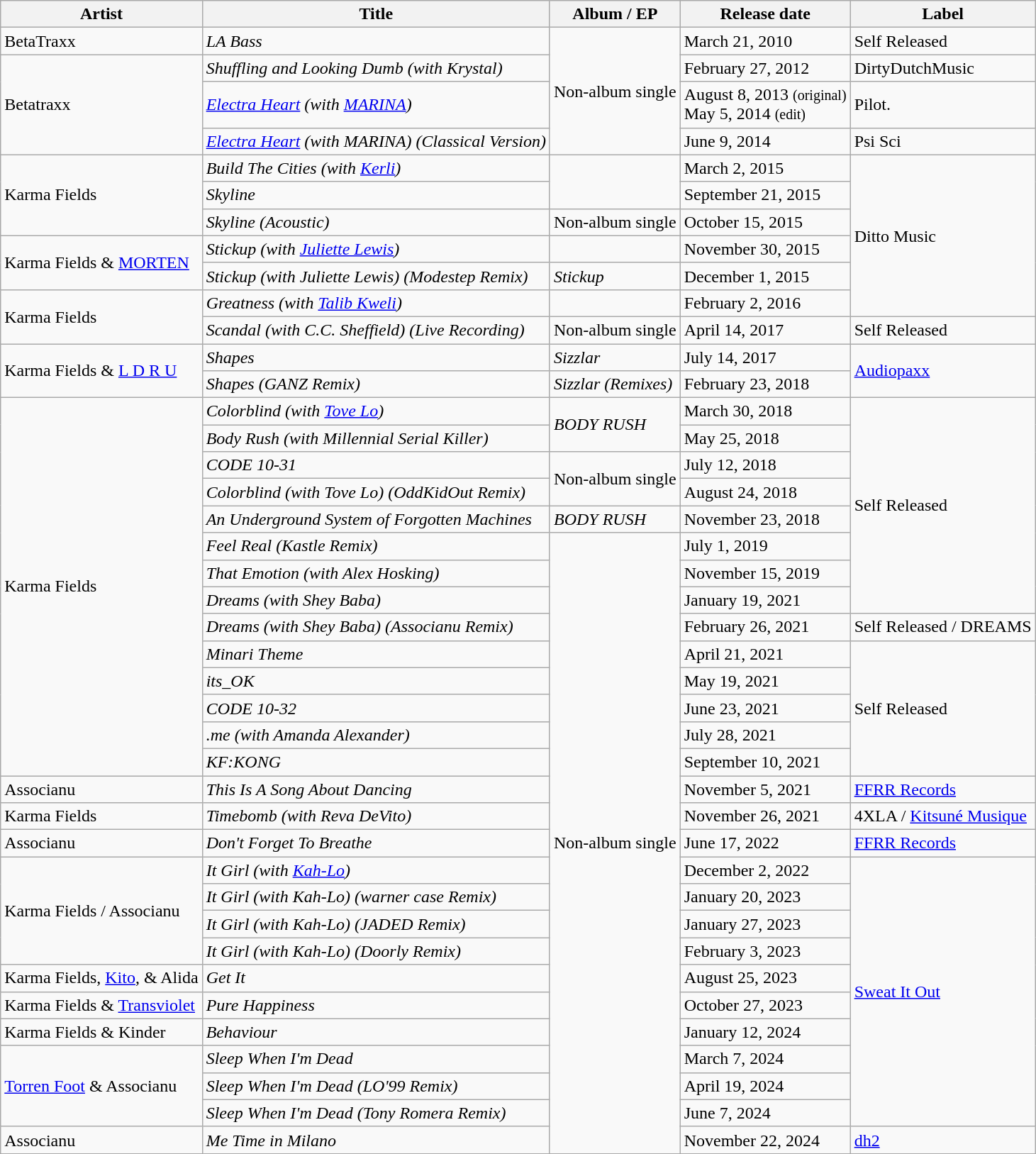<table class="wikitable">
<tr>
<th>Artist</th>
<th>Title</th>
<th>Album / EP</th>
<th>Release date</th>
<th>Label</th>
</tr>
<tr>
<td>BetaTraxx</td>
<td><em>LA Bass</em></td>
<td rowspan="4">Non-album single</td>
<td>March 21, 2010</td>
<td>Self Released</td>
</tr>
<tr>
<td rowspan="3">Betatraxx</td>
<td><em>Shuffling and Looking Dumb (with Krystal)</em></td>
<td>February 27, 2012</td>
<td>DirtyDutchMusic</td>
</tr>
<tr>
<td><em><a href='#'>Electra Heart</a> (with <a href='#'>MARINA</a>)</em></td>
<td>August 8, 2013 <small>(original)</small><br>May 5, 2014 <small>(edit)</small></td>
<td>Pilot.</td>
</tr>
<tr>
<td><em><a href='#'>Electra Heart</a> (with MARINA) (Classical Version)</em></td>
<td>June 9, 2014</td>
<td>Psi Sci</td>
</tr>
<tr>
<td rowspan="3">Karma Fields</td>
<td><em>Build The Cities (with <a href='#'>Kerli</a>)</em></td>
<td rowspan="2"><em></em></td>
<td>March 2, 2015</td>
<td rowspan="6">Ditto Music</td>
</tr>
<tr>
<td><em>Skyline</em></td>
<td>September 21, 2015</td>
</tr>
<tr>
<td><em>Skyline (Acoustic)</em></td>
<td>Non-album single</td>
<td>October 15, 2015</td>
</tr>
<tr>
<td rowspan="2">Karma Fields & <a href='#'>MORTEN</a></td>
<td><em>Stickup (with <a href='#'>Juliette Lewis</a>)</em></td>
<td><em></em></td>
<td>November 30, 2015</td>
</tr>
<tr>
<td><em>Stickup (with Juliette Lewis) (Modestep Remix)</em></td>
<td><em>Stickup</em></td>
<td>December 1, 2015</td>
</tr>
<tr>
<td rowspan="2">Karma Fields</td>
<td><em>Greatness (with <a href='#'>Talib Kweli</a>)</em></td>
<td><em></em></td>
<td>February 2, 2016</td>
</tr>
<tr>
<td><em>Scandal (with C.C. Sheffield) (Live Recording)</em></td>
<td>Non-album single</td>
<td>April 14, 2017</td>
<td>Self Released</td>
</tr>
<tr>
<td rowspan="2">Karma Fields & <a href='#'>L D R U</a></td>
<td><em>Shapes</em></td>
<td><em>Sizzlar</em></td>
<td>July 14, 2017</td>
<td rowspan="2"><a href='#'>Audiopaxx</a></td>
</tr>
<tr>
<td><em>Shapes (GANZ Remix)</em></td>
<td><em>Sizzlar (Remixes)</em></td>
<td>February 23, 2018</td>
</tr>
<tr>
<td rowspan="14">Karma Fields</td>
<td><em>Colorblind (with <a href='#'>Tove Lo</a>)</em></td>
<td rowspan="2"><em>BODY RUSH</em></td>
<td>March 30, 2018</td>
<td rowspan="8">Self Released</td>
</tr>
<tr>
<td><em>Body Rush (with Millennial Serial Killer)</em></td>
<td>May 25, 2018</td>
</tr>
<tr>
<td><em>CODE 10-31</em></td>
<td rowspan="2">Non-album single</td>
<td>July 12, 2018</td>
</tr>
<tr>
<td><em>Colorblind (with Tove Lo) (OddKidOut Remix)</em></td>
<td>August 24, 2018</td>
</tr>
<tr>
<td><em>An Underground System of Forgotten Machines</em></td>
<td><em>BODY RUSH</em></td>
<td>November 23, 2018</td>
</tr>
<tr>
<td><em>Feel Real (Kastle Remix)</em></td>
<td rowspan="23">Non-album single</td>
<td>July 1, 2019</td>
</tr>
<tr>
<td><em>That Emotion (with Alex Hosking)</em></td>
<td>November 15, 2019</td>
</tr>
<tr>
<td><em>Dreams (with Shey Baba)</em></td>
<td>January 19, 2021</td>
</tr>
<tr>
<td><em>Dreams (with Shey Baba) (Associanu Remix)</em></td>
<td>February 26, 2021</td>
<td>Self Released / DREAMS</td>
</tr>
<tr>
<td><em>Minari Theme</em></td>
<td>April 21, 2021</td>
<td rowspan="5">Self Released</td>
</tr>
<tr>
<td><em>its_OK</em></td>
<td>May 19, 2021</td>
</tr>
<tr>
<td><em>CODE 10-32</em></td>
<td>June 23, 2021</td>
</tr>
<tr>
<td><em>.me (with Amanda Alexander)</em></td>
<td>July 28, 2021</td>
</tr>
<tr>
<td><em>KF:KONG</em></td>
<td>September 10, 2021</td>
</tr>
<tr>
<td>Associanu</td>
<td><em>This Is A Song About Dancing</em></td>
<td>November 5, 2021</td>
<td><a href='#'>FFRR Records</a></td>
</tr>
<tr>
<td>Karma Fields</td>
<td><em>Timebomb (with Reva DeVito)</em></td>
<td>November 26, 2021</td>
<td>4XLA / <a href='#'>Kitsuné Musique</a></td>
</tr>
<tr>
<td>Associanu</td>
<td><em>Don't Forget To Breathe</em></td>
<td>June 17, 2022</td>
<td><a href='#'>FFRR Records</a></td>
</tr>
<tr>
<td rowspan="4">Karma Fields / Associanu</td>
<td><em>It Girl (with <a href='#'>Kah-Lo</a>)</em></td>
<td>December 2, 2022</td>
<td rowspan="10"><a href='#'>Sweat It Out</a></td>
</tr>
<tr>
<td><em>It Girl (with Kah-Lo) (warner case Remix)</em></td>
<td>January 20, 2023</td>
</tr>
<tr>
<td><em>It Girl (with Kah-Lo) (JADED Remix)</em></td>
<td>January 27, 2023</td>
</tr>
<tr>
<td><em>It Girl (with Kah-Lo) (Doorly Remix)</em></td>
<td>February 3, 2023</td>
</tr>
<tr>
<td>Karma Fields, <a href='#'>Kito</a>, & Alida</td>
<td><em>Get It</em></td>
<td>August 25, 2023</td>
</tr>
<tr>
<td>Karma Fields & <a href='#'>Transviolet</a></td>
<td><em>Pure Happiness</em></td>
<td>October 27, 2023</td>
</tr>
<tr>
<td>Karma Fields & Kinder</td>
<td><em>Behaviour</em></td>
<td>January 12, 2024</td>
</tr>
<tr>
<td rowspan="3"><a href='#'>Torren Foot</a> & Associanu</td>
<td><em>Sleep When I'm Dead</em></td>
<td>March 7, 2024</td>
</tr>
<tr>
<td><em>Sleep When I'm Dead (LO'99 Remix)</em></td>
<td>April 19, 2024</td>
</tr>
<tr>
<td><em>Sleep When I'm Dead (Tony Romera Remix)</em></td>
<td>June 7, 2024</td>
</tr>
<tr>
<td>Associanu</td>
<td><em>Me Time in Milano</em></td>
<td>November 22, 2024</td>
<td><a href='#'>dh2</a></td>
</tr>
</table>
